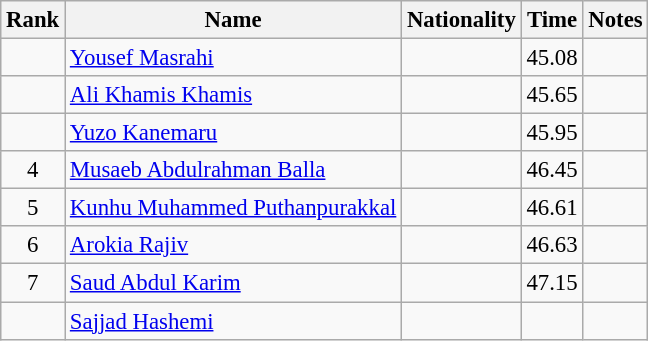<table class="wikitable sortable" style="text-align:center;font-size:95%">
<tr>
<th>Rank</th>
<th>Name</th>
<th>Nationality</th>
<th>Time</th>
<th>Notes</th>
</tr>
<tr>
<td></td>
<td align=left><a href='#'>Yousef Masrahi</a></td>
<td align=left></td>
<td>45.08</td>
<td></td>
</tr>
<tr>
<td></td>
<td align=left><a href='#'>Ali Khamis Khamis</a></td>
<td align=left></td>
<td>45.65</td>
<td></td>
</tr>
<tr>
<td></td>
<td align=left><a href='#'>Yuzo Kanemaru</a></td>
<td align=left></td>
<td>45.95</td>
<td></td>
</tr>
<tr>
<td>4</td>
<td align=left><a href='#'>Musaeb Abdulrahman Balla</a></td>
<td align=left></td>
<td>46.45</td>
<td></td>
</tr>
<tr>
<td>5</td>
<td align=left><a href='#'>Kunhu Muhammed Puthanpurakkal</a></td>
<td align=left></td>
<td>46.61</td>
<td></td>
</tr>
<tr>
<td>6</td>
<td align=left><a href='#'>Arokia Rajiv</a></td>
<td align=left></td>
<td>46.63</td>
<td></td>
</tr>
<tr>
<td>7</td>
<td align=left><a href='#'>Saud Abdul Karim</a></td>
<td align=left></td>
<td>47.15</td>
<td></td>
</tr>
<tr>
<td></td>
<td align=left><a href='#'>Sajjad Hashemi</a></td>
<td align=left></td>
<td></td>
<td></td>
</tr>
</table>
